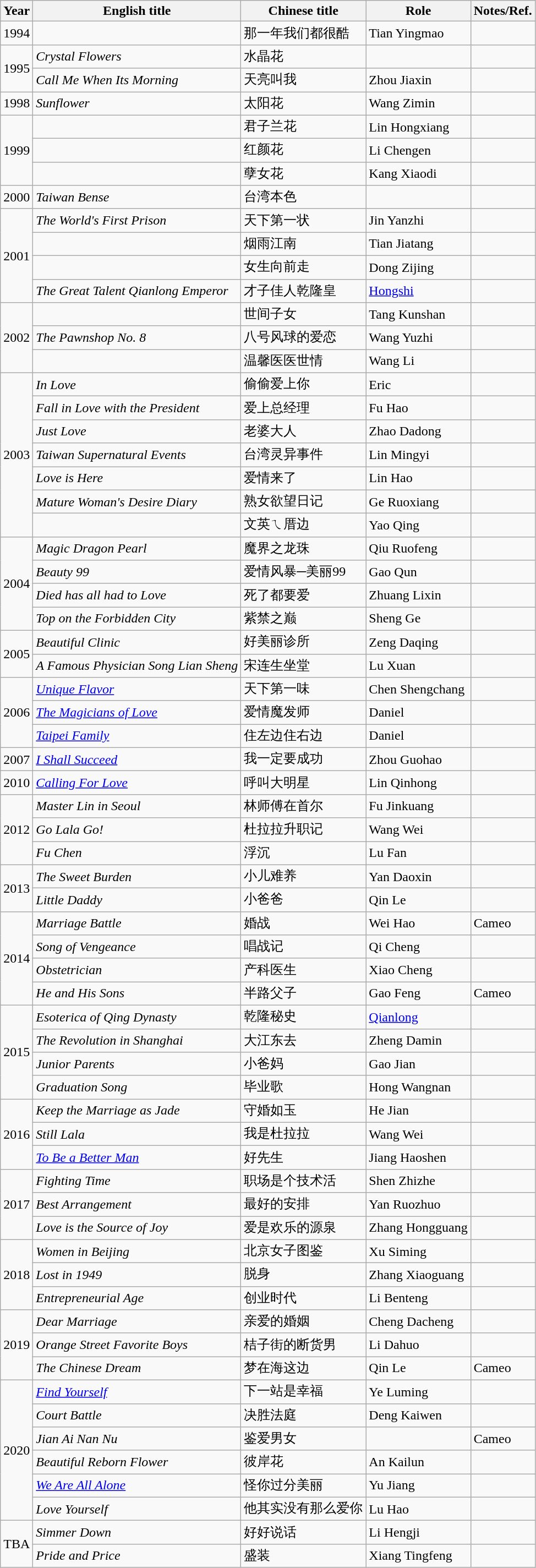<table class="wikitable">
<tr>
<th>Year</th>
<th>English title</th>
<th>Chinese title</th>
<th>Role</th>
<th>Notes/Ref.</th>
</tr>
<tr>
<td>1994</td>
<td></td>
<td>那一年我们都很酷</td>
<td>Tian Yingmao</td>
<td></td>
</tr>
<tr>
<td rowspan=2>1995</td>
<td><em>Crystal Flowers</em></td>
<td>水晶花</td>
<td></td>
<td></td>
</tr>
<tr>
<td><em>Call Me When Its Morning</em></td>
<td>天亮叫我</td>
<td>Zhou Jiaxin</td>
<td></td>
</tr>
<tr>
<td>1998</td>
<td><em>Sunflower</em></td>
<td>太阳花</td>
<td>Wang Zimin</td>
<td></td>
</tr>
<tr>
<td rowspan=3>1999</td>
<td></td>
<td>君子兰花</td>
<td>Lin Hongxiang</td>
<td></td>
</tr>
<tr>
<td></td>
<td>红颜花</td>
<td>Li Chengen</td>
<td></td>
</tr>
<tr>
<td></td>
<td>孽女花</td>
<td>Kang Xiaodi</td>
<td></td>
</tr>
<tr>
<td>2000</td>
<td><em>Taiwan Bense</em></td>
<td>台湾本色</td>
<td></td>
<td></td>
</tr>
<tr>
<td rowspan=4>2001</td>
<td><em>The World's First Prison</em></td>
<td>天下第一状</td>
<td>Jin Yanzhi</td>
<td></td>
</tr>
<tr>
<td></td>
<td>烟雨江南</td>
<td>Tian Jiatang</td>
<td></td>
</tr>
<tr>
<td></td>
<td>女生向前走</td>
<td>Dong Zijing</td>
<td></td>
</tr>
<tr>
<td><em>The Great Talent Qianlong Emperor</em></td>
<td>才子佳人乾隆皇</td>
<td><a href='#'>Hongshi</a></td>
<td></td>
</tr>
<tr>
<td rowspan=3>2002</td>
<td></td>
<td>世间子女</td>
<td>Tang Kunshan</td>
<td></td>
</tr>
<tr>
<td><em>The Pawnshop No. 8</em></td>
<td>八号风球的爱恋</td>
<td>Wang Yuzhi</td>
<td></td>
</tr>
<tr>
<td></td>
<td>温馨医医世情</td>
<td>Wang Li</td>
<td></td>
</tr>
<tr>
<td rowspan=7>2003</td>
<td><em>In Love</em></td>
<td>偷偷爱上你</td>
<td>Eric</td>
<td></td>
</tr>
<tr>
<td><em>Fall in Love with the President</em></td>
<td>爱上总经理</td>
<td>Fu Hao</td>
<td></td>
</tr>
<tr>
<td><em>Just Love</em></td>
<td>老婆大人</td>
<td>Zhao Dadong</td>
<td></td>
</tr>
<tr>
<td><em>Taiwan Supernatural Events</em></td>
<td>台湾灵异事件</td>
<td>Lin Mingyi</td>
<td></td>
</tr>
<tr>
<td><em>Love is Here</em></td>
<td>爱情来了</td>
<td>Lin Hao</td>
<td></td>
</tr>
<tr>
<td><em>Mature Woman's Desire Diary</em></td>
<td>熟女欲望日记</td>
<td>Ge Ruoxiang</td>
<td></td>
</tr>
<tr>
<td></td>
<td>文英ㄟ厝边</td>
<td>Yao Qing</td>
<td></td>
</tr>
<tr>
<td rowspan=4>2004</td>
<td><em>Magic Dragon Pearl</em></td>
<td>魔界之龙珠</td>
<td>Qiu Ruofeng</td>
<td></td>
</tr>
<tr>
<td><em>Beauty 99</em></td>
<td>爱情风暴─美丽99</td>
<td>Gao Qun</td>
<td></td>
</tr>
<tr>
<td><em> Died has all had to Love</em></td>
<td>死了都要爱</td>
<td>Zhuang Lixin</td>
<td></td>
</tr>
<tr>
<td><em>Top on the Forbidden City</em></td>
<td>紫禁之巅</td>
<td>Sheng Ge</td>
<td></td>
</tr>
<tr>
<td rowspan=2>2005</td>
<td><em>Beautiful Clinic</em></td>
<td>好美丽诊所</td>
<td>Zeng Daqing</td>
<td></td>
</tr>
<tr>
<td><em>A Famous Physician Song Lian Sheng</em></td>
<td>宋连生坐堂</td>
<td>Lu Xuan</td>
<td></td>
</tr>
<tr>
<td rowspan=3>2006</td>
<td><em><a href='#'>Unique Flavor</a></em></td>
<td>天下第一味</td>
<td>Chen Shengchang</td>
<td></td>
</tr>
<tr>
<td><em><a href='#'>The Magicians of Love</a></em></td>
<td>爱情魔发师</td>
<td>Daniel</td>
<td></td>
</tr>
<tr>
<td><em><a href='#'>Taipei Family</a></em></td>
<td>住左边住右边</td>
<td>Daniel</td>
<td></td>
</tr>
<tr>
<td>2007</td>
<td><em><a href='#'>I Shall Succeed</a></em></td>
<td>我一定要成功</td>
<td>Zhou Guohao</td>
<td></td>
</tr>
<tr>
<td>2010</td>
<td><em><a href='#'>Calling For Love</a></em></td>
<td>呼叫大明星</td>
<td>Lin Qinhong</td>
<td></td>
</tr>
<tr>
<td rowspan=3>2012</td>
<td><em>Master Lin in Seoul </em></td>
<td>林师傅在首尔</td>
<td>Fu Jinkuang</td>
<td></td>
</tr>
<tr>
<td><em>Go Lala Go!</em></td>
<td>杜拉拉升职记</td>
<td>Wang Wei</td>
<td></td>
</tr>
<tr>
<td><em>Fu Chen</em></td>
<td>浮沉</td>
<td>Lu Fan</td>
<td></td>
</tr>
<tr>
<td rowspan=2>2013</td>
<td><em>The Sweet Burden</em></td>
<td>小儿难养</td>
<td>Yan Daoxin</td>
<td></td>
</tr>
<tr>
<td><em>Little Daddy</em></td>
<td>小爸爸</td>
<td>Qin Le</td>
<td></td>
</tr>
<tr>
<td rowspan=4>2014</td>
<td><em>Marriage Battle</em></td>
<td>婚战</td>
<td>Wei Hao</td>
<td>Cameo</td>
</tr>
<tr>
<td><em>Song of Vengeance</em></td>
<td>唱战记</td>
<td>Qi Cheng</td>
<td></td>
</tr>
<tr>
<td><em>Obstetrician</em></td>
<td>产科医生</td>
<td>Xiao Cheng</td>
<td></td>
</tr>
<tr>
<td><em>He and His Sons</em></td>
<td>半路父子</td>
<td>Gao Feng</td>
<td>Cameo</td>
</tr>
<tr>
<td rowspan=4>2015</td>
<td><em>Esoterica of Qing Dynasty</em></td>
<td>乾隆秘史</td>
<td><a href='#'>Qianlong</a></td>
<td></td>
</tr>
<tr>
<td><em>The Revolution in Shanghai</em></td>
<td>大江东去</td>
<td>Zheng Damin</td>
<td></td>
</tr>
<tr>
<td><em>Junior Parents</em></td>
<td>小爸妈</td>
<td>Gao Jian</td>
<td></td>
</tr>
<tr>
<td><em>Graduation Song</em></td>
<td>毕业歌</td>
<td>Hong Wangnan</td>
<td></td>
</tr>
<tr>
<td rowspan=3>2016</td>
<td><em>Keep the Marriage as Jade</em></td>
<td>守婚如玉</td>
<td>He Jian</td>
<td></td>
</tr>
<tr>
<td><em>Still Lala</em></td>
<td>我是杜拉拉</td>
<td>Wang Wei</td>
<td></td>
</tr>
<tr>
<td><em><a href='#'>To Be a Better Man</a></em></td>
<td>好先生</td>
<td>Jiang Haoshen</td>
<td></td>
</tr>
<tr>
<td rowspan=3>2017</td>
<td><em>Fighting Time</em></td>
<td>职场是个技术活</td>
<td>Shen Zhizhe</td>
<td></td>
</tr>
<tr>
<td><em>Best Arrangement</em></td>
<td>最好的安排</td>
<td>Yan Ruozhuo</td>
<td></td>
</tr>
<tr>
<td><em>Love is the Source of Joy</em></td>
<td>爱是欢乐的源泉</td>
<td>Zhang Hongguang</td>
<td></td>
</tr>
<tr>
<td rowspan=3>2018</td>
<td><em>Women in Beijing</em></td>
<td>北京女子图鉴</td>
<td>Xu Siming</td>
<td></td>
</tr>
<tr>
<td><em>Lost in 1949 </em></td>
<td>脱身</td>
<td>Zhang Xiaoguang</td>
<td></td>
</tr>
<tr>
<td><em>Entrepreneurial Age</em></td>
<td>创业时代</td>
<td>Li Benteng</td>
<td></td>
</tr>
<tr>
<td rowspan=3>2019</td>
<td><em>Dear Marriage</em></td>
<td>亲爱的婚姻</td>
<td>Cheng Dacheng</td>
<td></td>
</tr>
<tr>
<td><em>Orange Street Favorite Boys</em></td>
<td>桔子街的断货男</td>
<td>Li Dahuo</td>
<td></td>
</tr>
<tr>
<td><em>The Chinese Dream </em></td>
<td>梦在海这边</td>
<td>Qin Le</td>
<td>Cameo</td>
</tr>
<tr>
<td rowspan=6>2020</td>
<td><em><a href='#'>Find Yourself</a></em></td>
<td>下一站是幸福</td>
<td>Ye Luming</td>
<td></td>
</tr>
<tr>
<td><em>Court Battle</em></td>
<td>决胜法庭</td>
<td>Deng Kaiwen</td>
<td></td>
</tr>
<tr>
<td><em>Jian Ai Nan Nu</em></td>
<td>鉴爱男女</td>
<td></td>
<td>Cameo</td>
</tr>
<tr>
<td><em>Beautiful Reborn Flower</em></td>
<td>彼岸花</td>
<td>An Kailun</td>
<td></td>
</tr>
<tr>
<td><em><a href='#'>We Are All Alone</a></em></td>
<td>怪你过分美丽</td>
<td>Yu Jiang</td>
<td></td>
</tr>
<tr>
<td><em>Love Yourself</em></td>
<td>他其实没有那么爱你</td>
<td>Lu Hao</td>
<td></td>
</tr>
<tr>
<td rowspan=5>TBA</td>
<td><em>Simmer Down</em></td>
<td>好好说话</td>
<td>Li Hengji</td>
<td></td>
</tr>
<tr>
<td><em>Pride and Price</em></td>
<td>盛装</td>
<td>Xiang Tingfeng</td>
<td></td>
</tr>
</table>
